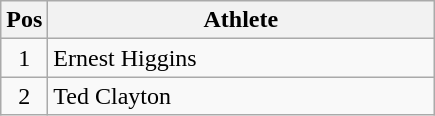<table class="wikitable" style="font-size: 100%">
<tr>
<th width=20>Pos</th>
<th width=250>Athlete</th>
</tr>
<tr align=center>
<td>1</td>
<td align="left"> Ernest Higgins</td>
</tr>
<tr align=center>
<td>2</td>
<td align="left"> Ted Clayton</td>
</tr>
</table>
